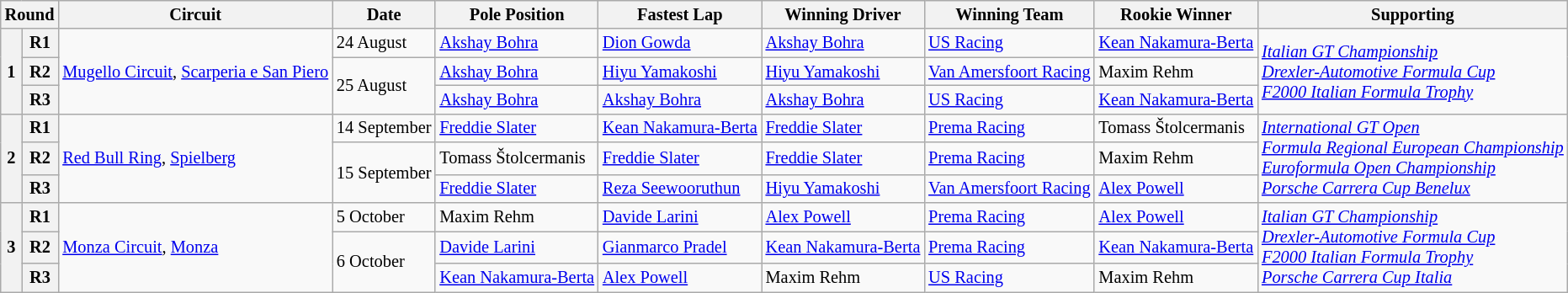<table class="wikitable" style="font-size: 85%">
<tr>
<th colspan=2>Round</th>
<th>Circuit</th>
<th>Date</th>
<th>Pole Position</th>
<th>Fastest Lap</th>
<th>Winning Driver</th>
<th>Winning Team</th>
<th>Rookie Winner</th>
<th>Supporting</th>
</tr>
<tr>
<th rowspan=3>1</th>
<th>R1</th>
<td rowspan=3 nowrap> <a href='#'>Mugello Circuit</a>, <a href='#'>Scarperia e San Piero</a></td>
<td>24 August</td>
<td> <a href='#'>Akshay Bohra</a></td>
<td> <a href='#'>Dion Gowda</a></td>
<td> <a href='#'>Akshay Bohra</a></td>
<td> <a href='#'>US Racing</a></td>
<td nowrap> <a href='#'>Kean Nakamura-Berta</a></td>
<td rowspan=3><em><a href='#'>Italian GT Championship</a><br><a href='#'>Drexler-Automotive Formula Cup</a><br><a href='#'>F2000 Italian Formula Trophy</a></em></td>
</tr>
<tr>
<th>R2</th>
<td rowspan=2>25 August</td>
<td nowrap> <a href='#'>Akshay Bohra</a></td>
<td nowrap> <a href='#'>Hiyu Yamakoshi</a></td>
<td nowrap> <a href='#'>Hiyu Yamakoshi</a></td>
<td nowrap> <a href='#'>Van Amersfoort Racing</a></td>
<td> Maxim Rehm</td>
</tr>
<tr>
<th>R3</th>
<td> <a href='#'>Akshay Bohra</a></td>
<td> <a href='#'>Akshay Bohra</a></td>
<td> <a href='#'>Akshay Bohra</a></td>
<td> <a href='#'>US Racing</a></td>
<td> <a href='#'>Kean Nakamura-Berta</a></td>
</tr>
<tr>
<th rowspan=3>2</th>
<th>R1</th>
<td rowspan=3> <a href='#'>Red Bull Ring</a>, <a href='#'>Spielberg</a></td>
<td nowrap>14 September</td>
<td> <a href='#'>Freddie Slater</a></td>
<td nowrap> <a href='#'>Kean Nakamura-Berta</a></td>
<td> <a href='#'>Freddie Slater</a></td>
<td> <a href='#'>Prema Racing</a></td>
<td> Tomass Štolcermanis</td>
<td rowspan=3 nowrap><em><a href='#'>International GT Open</a><br><a href='#'>Formula Regional European Championship</a><br><a href='#'>Euroformula Open Championship</a><br><a href='#'>Porsche Carrera Cup Benelux</a></em></td>
</tr>
<tr>
<th>R2</th>
<td rowspan=2 nowrap>15 September</td>
<td> Tomass Štolcermanis</td>
<td> <a href='#'>Freddie Slater</a></td>
<td> <a href='#'>Freddie Slater</a></td>
<td> <a href='#'>Prema Racing</a></td>
<td> Maxim Rehm</td>
</tr>
<tr>
<th>R3</th>
<td> <a href='#'>Freddie Slater</a></td>
<td> <a href='#'>Reza Seewooruthun</a></td>
<td nowrap> <a href='#'>Hiyu Yamakoshi</a></td>
<td> <a href='#'>Van Amersfoort Racing</a></td>
<td> <a href='#'>Alex Powell</a></td>
</tr>
<tr>
<th rowspan=3>3</th>
<th>R1</th>
<td rowspan=3> <a href='#'>Monza Circuit</a>, <a href='#'>Monza</a></td>
<td>5 October</td>
<td> Maxim Rehm</td>
<td> <a href='#'>Davide Larini</a></td>
<td> <a href='#'>Alex Powell</a></td>
<td> <a href='#'>Prema Racing</a></td>
<td> <a href='#'>Alex Powell</a></td>
<td rowspan=3><em><a href='#'>Italian GT Championship</a><br><a href='#'>Drexler-Automotive Formula Cup</a><br><a href='#'>F2000 Italian Formula Trophy</a><br><a href='#'>Porsche Carrera Cup Italia</a></em></td>
</tr>
<tr>
<th>R2</th>
<td rowspan=2>6 October</td>
<td> <a href='#'>Davide Larini</a></td>
<td> <a href='#'>Gianmarco Pradel</a></td>
<td nowrap> <a href='#'>Kean Nakamura-Berta</a></td>
<td> <a href='#'>Prema Racing</a></td>
<td nowrap> <a href='#'>Kean Nakamura-Berta</a></td>
</tr>
<tr>
<th>R3</th>
<td nowrap> <a href='#'>Kean Nakamura-Berta</a></td>
<td> <a href='#'>Alex Powell</a></td>
<td> Maxim Rehm</td>
<td> <a href='#'>US Racing</a></td>
<td> Maxim Rehm</td>
</tr>
</table>
